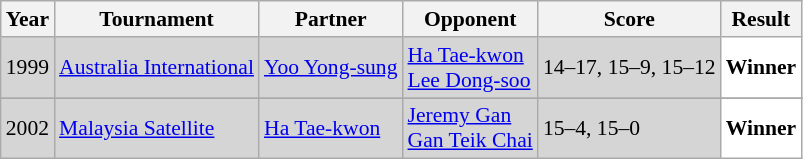<table class="sortable wikitable" style="font-size: 90%;">
<tr>
<th>Year</th>
<th>Tournament</th>
<th>Partner</th>
<th>Opponent</th>
<th>Score</th>
<th>Result</th>
</tr>
<tr style="background:#D5D5D5">
<td align="center">1999</td>
<td align="left"><a href='#'>Australia International</a></td>
<td align="left"> <a href='#'>Yoo Yong-sung</a></td>
<td align="left"> <a href='#'>Ha Tae-kwon</a> <br>  <a href='#'>Lee Dong-soo</a></td>
<td align="left">14–17, 15–9, 15–12</td>
<td style="text-align:left; background:white"> <strong>Winner</strong></td>
</tr>
<tr>
</tr>
<tr style="background:#D5D5D5">
<td align="center">2002</td>
<td align="left"><a href='#'>Malaysia Satellite</a></td>
<td align="left"> <a href='#'>Ha Tae-kwon</a></td>
<td align="left"> <a href='#'>Jeremy Gan</a> <br>  <a href='#'>Gan Teik Chai</a></td>
<td align="left">15–4, 15–0</td>
<td style="text-align:left; background:white"> <strong>Winner</strong></td>
</tr>
</table>
